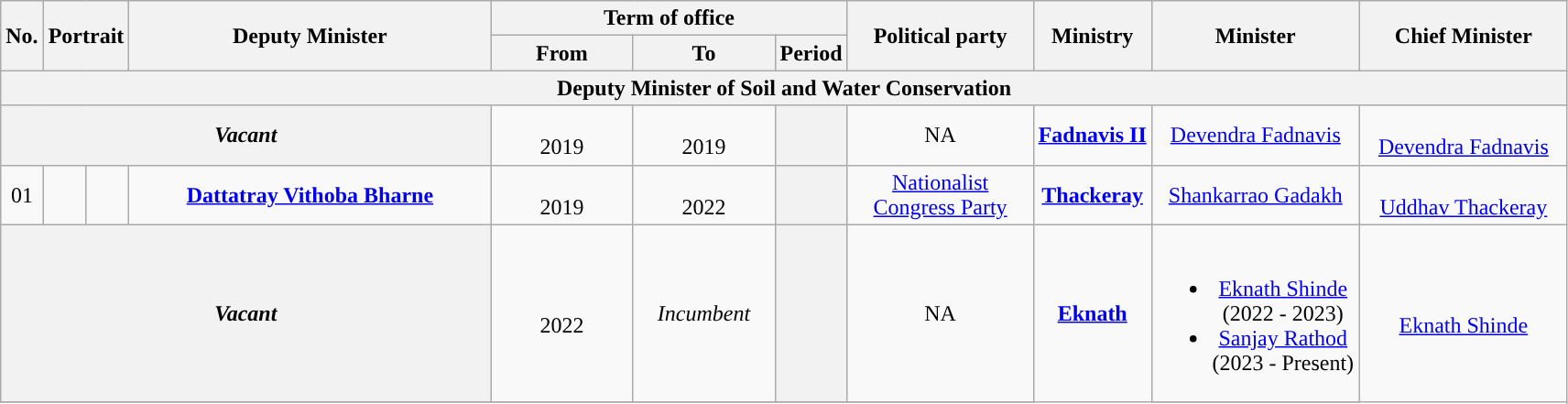<table class="wikitable" style="text-align:center">
<tr>
<th rowspan="2">No.</th>
<th rowspan="2" colspan="2">Portrait</th>
<th rowspan="2" style="width:16em">Deputy Minister<br></th>
<th colspan="3">Term of office</th>
<th rowspan="2" style="width:8em">Political party</th>
<th rowspan="2">Ministry</th>
<th rowspan="2" style="width:9em">Minister</th>
<th rowspan="2" style="width:9em">Chief Minister</th>
</tr>
<tr>
<th style="width:6em">From</th>
<th style="width:6em">To</th>
<th>Period</th>
</tr>
<tr>
<th colspan="11">Deputy Minister of Soil and Water Conservation</th>
</tr>
<tr>
<th colspan="04"><strong><em>Vacant</em></strong></th>
<td><br>2019</td>
<td><br>2019</td>
<th></th>
<td>NA</td>
<td rowspan="1"><a href='#'><strong>Fadnavis II</strong></a></td>
<td><a href='#'>Devendra Fadnavis</a></td>
<td rowspan="1"> <br><a href='#'>Devendra Fadnavis</a></td>
</tr>
<tr>
<td>01</td>
<td style="color:inherit;background:"></td>
<td></td>
<td><strong><a href='#'>Dattatray Vithoba Bharne</a></strong> <br> </td>
<td><br>2019</td>
<td><br>2022</td>
<th></th>
<td><a href='#'>Nationalist Congress Party</a></td>
<td rowspan="1"><a href='#'><strong>Thackeray</strong></a></td>
<td><a href='#'>Shankarrao Gadakh</a></td>
<td rowspan="1"> <br><a href='#'>Uddhav Thackeray</a></td>
</tr>
<tr>
<th colspan="04"><strong><em>Vacant </em></strong></th>
<td><br>2022</td>
<td><em>Incumbent</em></td>
<th></th>
<td>NA</td>
<td rowspan="2"><a href='#'><strong>Eknath</strong></a></td>
<td><br><ul><li><a href='#'>Eknath Shinde</a><br>(2022 - 2023)</li><li><a href='#'>Sanjay Rathod</a><br> (2023 - Present)</li></ul></td>
<td rowspan="2"> <br><a href='#'>Eknath Shinde</a></td>
</tr>
<tr>
</tr>
</table>
